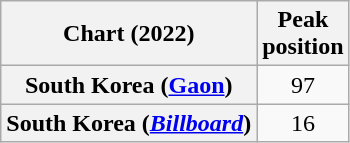<table class="wikitable plainrowheaders sortable" style="text-align:center">
<tr>
<th scope="col">Chart (2022)</th>
<th scope="col">Peak<br>position</th>
</tr>
<tr>
<th scope="row">South Korea (<a href='#'>Gaon</a>)</th>
<td>97</td>
</tr>
<tr>
<th scope="row">South Korea (<em><a href='#'>Billboard</a></em>)</th>
<td>16</td>
</tr>
</table>
